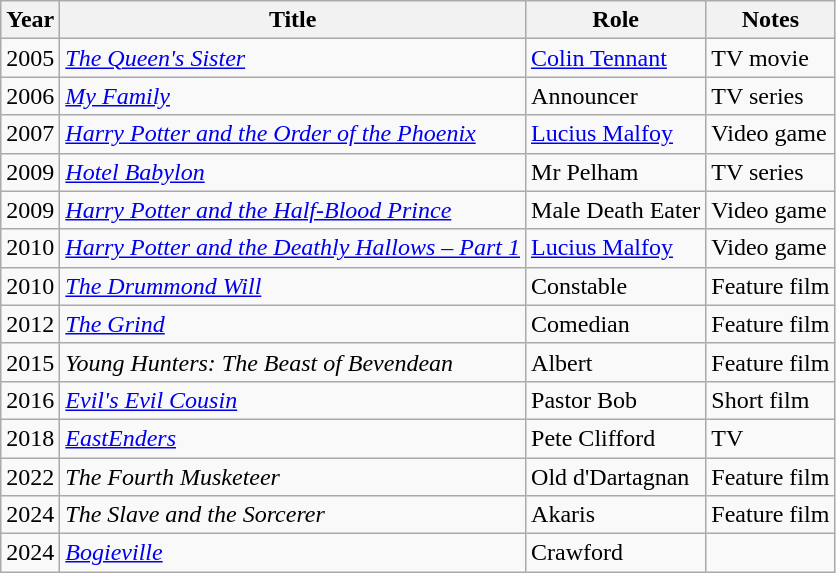<table class="wikitable">
<tr>
<th>Year</th>
<th>Title</th>
<th>Role</th>
<th>Notes</th>
</tr>
<tr>
<td>2005</td>
<td><em><a href='#'>The Queen's Sister</a></em></td>
<td><a href='#'>Colin Tennant</a></td>
<td>TV movie</td>
</tr>
<tr>
<td>2006</td>
<td><em><a href='#'>My Family</a></em></td>
<td>Announcer</td>
<td>TV series</td>
</tr>
<tr>
<td>2007</td>
<td><em><a href='#'>Harry Potter and the Order of the Phoenix</a></em></td>
<td><a href='#'>Lucius Malfoy</a></td>
<td>Video game</td>
</tr>
<tr>
<td>2009</td>
<td><em><a href='#'>Hotel Babylon</a></em></td>
<td>Mr Pelham</td>
<td>TV series</td>
</tr>
<tr>
<td>2009</td>
<td><em><a href='#'>Harry Potter and the Half-Blood Prince</a></em></td>
<td>Male Death Eater</td>
<td>Video game</td>
</tr>
<tr>
<td>2010</td>
<td><em><a href='#'>Harry Potter and the Deathly Hallows – Part 1</a></em></td>
<td><a href='#'>Lucius Malfoy</a></td>
<td>Video game</td>
</tr>
<tr>
<td>2010</td>
<td><em><a href='#'>The Drummond Will</a></em></td>
<td>Constable</td>
<td>Feature film</td>
</tr>
<tr>
<td>2012</td>
<td><em><a href='#'>The Grind</a></em></td>
<td>Comedian</td>
<td>Feature film</td>
</tr>
<tr>
<td>2015</td>
<td><em>Young Hunters: The Beast of Bevendean</em></td>
<td>Albert</td>
<td>Feature film</td>
</tr>
<tr>
<td>2016</td>
<td><em><a href='#'>Evil's Evil Cousin</a></em></td>
<td>Pastor Bob</td>
<td>Short film</td>
</tr>
<tr>
<td>2018</td>
<td><em><a href='#'>EastEnders</a></em></td>
<td>Pete Clifford</td>
<td>TV</td>
</tr>
<tr>
<td>2022</td>
<td><em>The Fourth Musketeer</em></td>
<td>Old d'Dartagnan</td>
<td>Feature film</td>
</tr>
<tr>
<td>2024</td>
<td><em>The Slave and the Sorcerer</em></td>
<td>Akaris</td>
<td>Feature film</td>
</tr>
<tr>
<td>2024</td>
<td><em><a href='#'>Bogieville</a></em></td>
<td>Crawford</td>
<td></td>
</tr>
</table>
